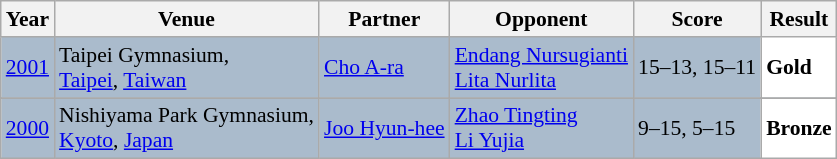<table class="sortable wikitable" style="font-size: 90%;">
<tr>
<th>Year</th>
<th>Venue</th>
<th>Partner</th>
<th>Opponent</th>
<th>Score</th>
<th>Result</th>
</tr>
<tr style="background:#AABBCC">
<td align="center"><a href='#'>2001</a></td>
<td align="left">Taipei Gymnasium,<br><a href='#'>Taipei</a>, <a href='#'>Taiwan</a></td>
<td align="left"> <a href='#'>Cho A-ra</a></td>
<td align="left"> <a href='#'>Endang Nursugianti</a> <br>  <a href='#'>Lita Nurlita</a></td>
<td align="left">15–13, 15–11</td>
<td style="text-align:left; background:white"> <strong>Gold</strong></td>
</tr>
<tr>
</tr>
<tr style="background:#AABBCC">
<td align="center"><a href='#'>2000</a></td>
<td align="left">Nishiyama Park Gymnasium,<br><a href='#'>Kyoto</a>, <a href='#'>Japan</a></td>
<td align="left"> <a href='#'>Joo Hyun-hee</a></td>
<td align="left"> <a href='#'>Zhao Tingting</a> <br>  <a href='#'>Li Yujia</a></td>
<td align="left">9–15, 5–15</td>
<td style="text-align:left; background:white"> <strong>Bronze</strong></td>
</tr>
</table>
